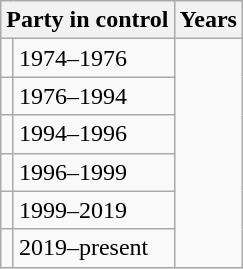<table class="wikitable">
<tr>
<th colspan="2">Party in control</th>
<th>Years</th>
</tr>
<tr>
<td></td>
<td>1974–1976</td>
</tr>
<tr>
<td></td>
<td>1976–1994</td>
</tr>
<tr>
<td></td>
<td>1994–1996</td>
</tr>
<tr>
<td></td>
<td>1996–1999</td>
</tr>
<tr>
<td></td>
<td>1999–2019</td>
</tr>
<tr>
<td></td>
<td>2019–present</td>
</tr>
</table>
